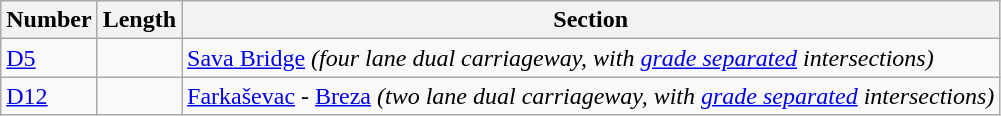<table class="wikitable">
<tr>
<th>Number</th>
<th>Length</th>
<th>Section</th>
</tr>
<tr>
<td style="white-space: nowrap"> <a href='#'>D5</a></td>
<td></td>
<td><a href='#'>Sava Bridge</a> <em>(four lane dual carriageway, with <a href='#'>grade separated</a> intersections)</em></td>
</tr>
<tr>
<td style="white-space: nowrap"> <a href='#'>D12</a></td>
<td></td>
<td><a href='#'>Farkaševac</a> - <a href='#'>Breza</a> <em>(two lane dual carriageway, with <a href='#'>grade separated</a> intersections)</em></td>
</tr>
</table>
